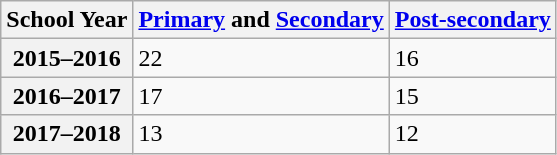<table class="wikitable">
<tr>
<th>School Year</th>
<th><a href='#'>Primary</a> and <a href='#'>Secondary</a></th>
<th><a href='#'>Post-secondary</a></th>
</tr>
<tr>
<th>2015–2016</th>
<td>22</td>
<td>16</td>
</tr>
<tr>
<th>2016–2017</th>
<td>17</td>
<td>15</td>
</tr>
<tr>
<th>2017–2018</th>
<td>13</td>
<td>12</td>
</tr>
</table>
